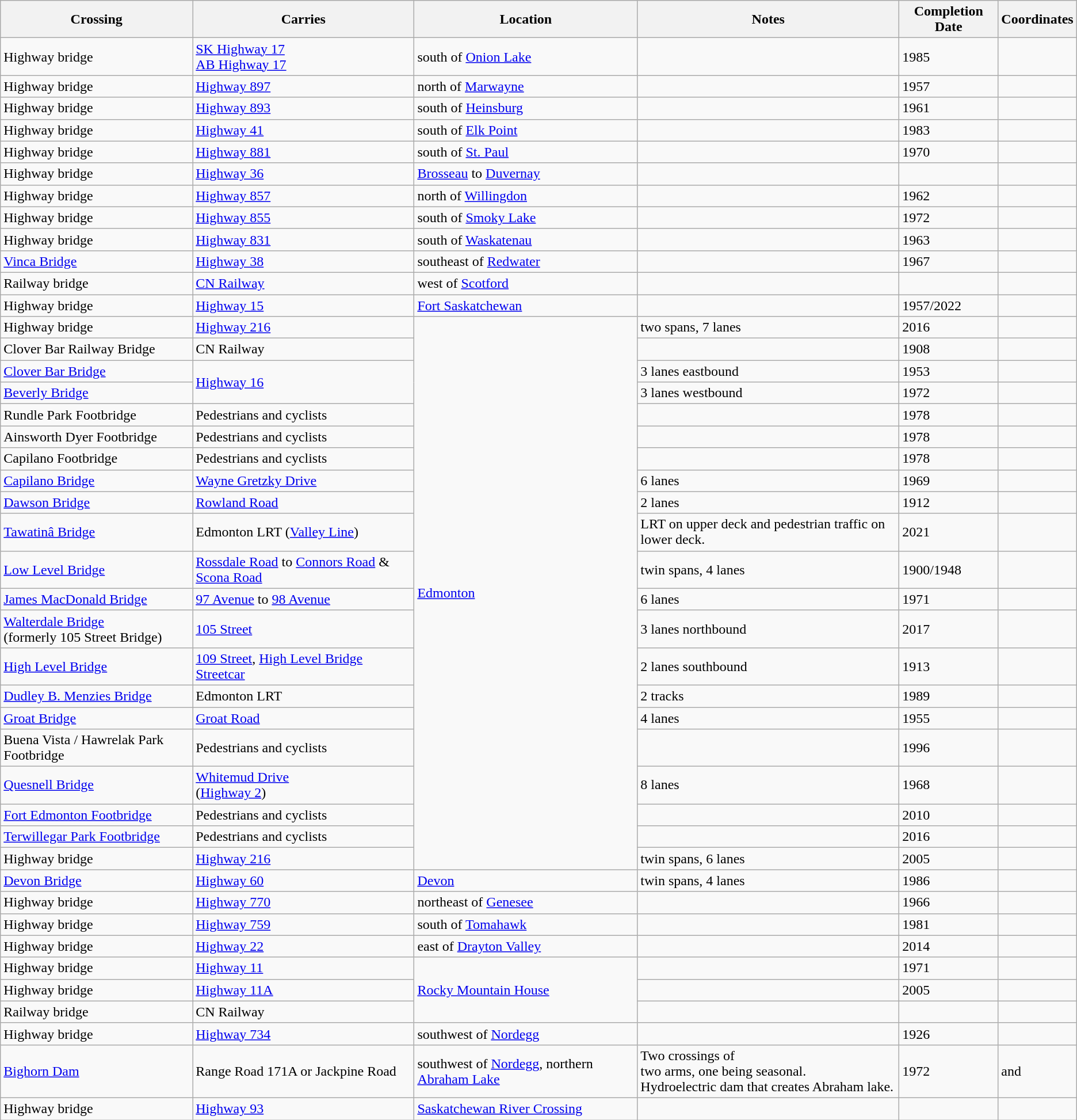<table class=wikitable>
<tr>
<th>Crossing</th>
<th>Carries</th>
<th>Location</th>
<th>Notes</th>
<th>Completion Date</th>
<th>Coordinates</th>
</tr>
<tr>
<td>Highway bridge</td>
<td><a href='#'>SK Highway 17</a><br><a href='#'>AB Highway 17</a></td>
<td>south of <a href='#'>Onion Lake</a></td>
<td></td>
<td>1985</td>
<td></td>
</tr>
<tr>
<td>Highway bridge</td>
<td><a href='#'>Highway 897</a></td>
<td>north of <a href='#'>Marwayne</a></td>
<td></td>
<td>1957</td>
<td></td>
</tr>
<tr>
<td>Highway bridge</td>
<td><a href='#'>Highway 893</a></td>
<td>south of <a href='#'>Heinsburg</a></td>
<td></td>
<td>1961</td>
<td></td>
</tr>
<tr>
<td>Highway bridge</td>
<td><a href='#'>Highway 41</a></td>
<td>south of <a href='#'>Elk Point</a></td>
<td></td>
<td>1983</td>
<td></td>
</tr>
<tr>
<td>Highway bridge</td>
<td><a href='#'>Highway 881</a></td>
<td>south of <a href='#'>St. Paul</a></td>
<td></td>
<td>1970</td>
<td></td>
</tr>
<tr>
<td>Highway bridge</td>
<td><a href='#'>Highway 36</a></td>
<td><a href='#'>Brosseau</a> to <a href='#'>Duvernay</a></td>
<td></td>
<td></td>
<td></td>
</tr>
<tr>
<td>Highway bridge</td>
<td><a href='#'>Highway 857</a></td>
<td>north of <a href='#'>Willingdon</a></td>
<td></td>
<td>1962</td>
<td></td>
</tr>
<tr>
<td>Highway bridge</td>
<td><a href='#'>Highway 855</a></td>
<td>south of <a href='#'>Smoky Lake</a></td>
<td></td>
<td>1972</td>
<td></td>
</tr>
<tr>
<td>Highway bridge</td>
<td><a href='#'>Highway 831</a></td>
<td>south of <a href='#'>Waskatenau</a></td>
<td></td>
<td>1963</td>
<td></td>
</tr>
<tr>
<td><a href='#'>Vinca Bridge</a></td>
<td><a href='#'>Highway 38</a></td>
<td>southeast of <a href='#'>Redwater</a></td>
<td></td>
<td>1967</td>
<td></td>
</tr>
<tr>
<td>Railway bridge</td>
<td><a href='#'>CN Railway</a></td>
<td>west of <a href='#'>Scotford</a></td>
<td></td>
<td></td>
<td></td>
</tr>
<tr>
<td>Highway bridge</td>
<td><a href='#'>Highway 15</a></td>
<td><a href='#'>Fort Saskatchewan</a></td>
<td></td>
<td>1957/2022</td>
<td></td>
</tr>
<tr>
<td>Highway bridge</td>
<td><a href='#'>Highway 216</a></td>
<td rowspan="21"><a href='#'>Edmonton</a></td>
<td>two spans, 7 lanes<br></td>
<td>2016</td>
<td></td>
</tr>
<tr>
<td>Clover Bar Railway Bridge</td>
<td>CN Railway</td>
<td></td>
<td>1908</td>
<td></td>
</tr>
<tr>
<td><a href='#'>Clover Bar Bridge</a></td>
<td rowspan=2><a href='#'>Highway 16</a></td>
<td>3 lanes eastbound</td>
<td>1953</td>
<td></td>
</tr>
<tr>
<td><a href='#'>Beverly Bridge</a></td>
<td>3 lanes westbound</td>
<td>1972</td>
<td></td>
</tr>
<tr>
<td>Rundle Park Footbridge</td>
<td>Pedestrians and cyclists</td>
<td></td>
<td>1978</td>
<td></td>
</tr>
<tr>
<td>Ainsworth Dyer Footbridge</td>
<td>Pedestrians and cyclists</td>
<td></td>
<td>1978</td>
<td></td>
</tr>
<tr>
<td>Capilano Footbridge</td>
<td>Pedestrians and cyclists</td>
<td></td>
<td>1978</td>
<td></td>
</tr>
<tr>
<td><a href='#'>Capilano Bridge</a></td>
<td><a href='#'>Wayne Gretzky Drive</a></td>
<td>6 lanes</td>
<td>1969</td>
<td></td>
</tr>
<tr>
<td><a href='#'>Dawson Bridge</a></td>
<td><a href='#'>Rowland Road</a></td>
<td>2 lanes</td>
<td>1912</td>
<td></td>
</tr>
<tr>
<td><a href='#'>Tawatinâ Bridge</a></td>
<td>Edmonton LRT (<a href='#'>Valley Line</a>)</td>
<td>LRT on upper deck and pedestrian traffic on lower deck.</td>
<td>2021</td>
<td></td>
</tr>
<tr>
<td><a href='#'>Low Level Bridge</a></td>
<td><a href='#'>Rossdale Road</a> to <a href='#'>Connors Road</a> & <a href='#'>Scona Road</a></td>
<td>twin spans, 4 lanes</td>
<td>1900/1948</td>
<td></td>
</tr>
<tr>
<td><a href='#'>James MacDonald Bridge</a></td>
<td><a href='#'>97 Avenue</a> to <a href='#'>98 Avenue</a></td>
<td>6 lanes</td>
<td>1971</td>
<td></td>
</tr>
<tr>
<td><a href='#'>Walterdale Bridge</a><br>(formerly 105 Street Bridge)</td>
<td><a href='#'>105 Street</a></td>
<td>3 lanes northbound</td>
<td>2017</td>
<td></td>
</tr>
<tr>
<td><a href='#'>High Level Bridge</a></td>
<td><a href='#'>109 Street</a>, <a href='#'>High Level Bridge Streetcar</a></td>
<td>2 lanes southbound</td>
<td>1913</td>
<td></td>
</tr>
<tr>
<td><a href='#'>Dudley B. Menzies Bridge</a></td>
<td>Edmonton LRT</td>
<td>2 tracks</td>
<td>1989</td>
<td></td>
</tr>
<tr>
<td><a href='#'>Groat Bridge</a></td>
<td><a href='#'>Groat Road</a></td>
<td>4 lanes</td>
<td>1955</td>
<td></td>
</tr>
<tr>
<td>Buena Vista / Hawrelak Park Footbridge</td>
<td>Pedestrians and cyclists</td>
<td></td>
<td>1996</td>
<td></td>
</tr>
<tr>
<td><a href='#'>Quesnell Bridge</a></td>
<td><a href='#'>Whitemud Drive</a><br>(<a href='#'>Highway 2</a>)</td>
<td>8 lanes</td>
<td>1968</td>
<td></td>
</tr>
<tr>
<td><a href='#'>Fort Edmonton Footbridge</a></td>
<td>Pedestrians and cyclists</td>
<td></td>
<td>2010</td>
<td></td>
</tr>
<tr>
<td><a href='#'>Terwillegar Park Footbridge</a></td>
<td>Pedestrians and cyclists</td>
<td></td>
<td>2016</td>
<td></td>
</tr>
<tr>
<td>Highway bridge</td>
<td><a href='#'>Highway 216</a></td>
<td>twin spans, 6 lanes</td>
<td>2005</td>
<td></td>
</tr>
<tr>
<td><a href='#'>Devon Bridge</a></td>
<td><a href='#'>Highway 60</a></td>
<td><a href='#'>Devon</a></td>
<td>twin spans, 4 lanes</td>
<td>1986</td>
<td></td>
</tr>
<tr>
<td>Highway bridge</td>
<td><a href='#'>Highway 770</a></td>
<td>northeast of <a href='#'>Genesee</a></td>
<td></td>
<td>1966</td>
<td></td>
</tr>
<tr>
<td>Highway bridge</td>
<td><a href='#'>Highway 759</a></td>
<td>south of <a href='#'>Tomahawk</a></td>
<td></td>
<td>1981</td>
<td></td>
</tr>
<tr>
<td>Highway bridge</td>
<td><a href='#'>Highway 22</a></td>
<td>east of <a href='#'>Drayton Valley</a></td>
<td></td>
<td>2014</td>
<td></td>
</tr>
<tr>
<td>Highway bridge</td>
<td><a href='#'>Highway 11</a></td>
<td rowspan="3"><a href='#'>Rocky Mountain House</a></td>
<td></td>
<td>1971</td>
<td></td>
</tr>
<tr>
<td>Highway bridge</td>
<td><a href='#'>Highway 11A</a></td>
<td></td>
<td>2005</td>
<td></td>
</tr>
<tr>
<td>Railway bridge</td>
<td>CN Railway</td>
<td></td>
<td></td>
<td></td>
</tr>
<tr>
<td>Highway bridge</td>
<td><a href='#'>Highway 734</a></td>
<td>southwest of <a href='#'>Nordegg</a></td>
<td></td>
<td>1926</td>
<td></td>
</tr>
<tr>
<td><a href='#'>Bighorn Dam</a></td>
<td>Range Road 171A or Jackpine Road</td>
<td>southwest of <a href='#'>Nordegg</a>, northern <a href='#'>Abraham Lake</a></td>
<td>Two crossings of<br>two arms, one being seasonal.<br>Hydroelectric dam that creates Abraham lake.</td>
<td>1972</td>
<td> and </td>
</tr>
<tr>
<td>Highway bridge</td>
<td><a href='#'>Highway 93</a></td>
<td><a href='#'>Saskatchewan River Crossing</a></td>
<td></td>
<td></td>
<td></td>
</tr>
</table>
